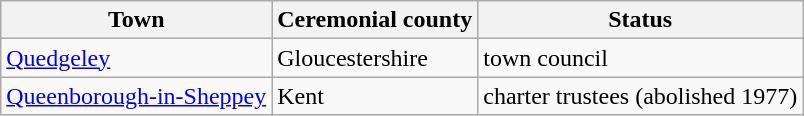<table class="wikitable sortable">
<tr>
<th>Town</th>
<th>Ceremonial county</th>
<th>Status</th>
</tr>
<tr>
<td><a href='#'>Quedgeley</a></td>
<td>Gloucestershire</td>
<td>town council</td>
</tr>
<tr>
<td><a href='#'>Queenborough-in-Sheppey</a></td>
<td>Kent</td>
<td>charter trustees (abolished 1977)</td>
</tr>
</table>
